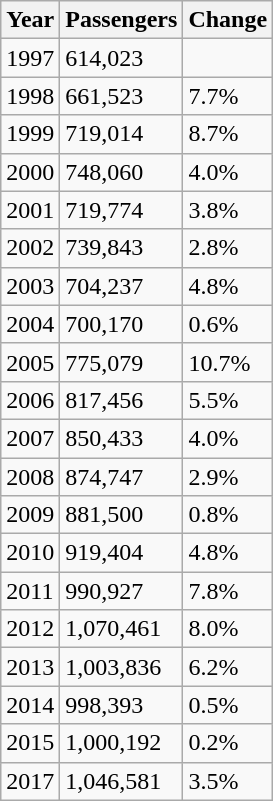<table class="wikitable">
<tr>
<th>Year</th>
<th>Passengers</th>
<th>Change</th>
</tr>
<tr>
<td>1997</td>
<td>614,023</td>
<td></td>
</tr>
<tr>
<td>1998</td>
<td>661,523</td>
<td> 7.7%</td>
</tr>
<tr>
<td>1999</td>
<td>719,014</td>
<td> 8.7%</td>
</tr>
<tr>
<td>2000</td>
<td>748,060</td>
<td> 4.0%</td>
</tr>
<tr>
<td>2001</td>
<td>719,774</td>
<td> 3.8%</td>
</tr>
<tr>
<td>2002</td>
<td>739,843</td>
<td> 2.8%</td>
</tr>
<tr>
<td>2003</td>
<td>704,237</td>
<td> 4.8%</td>
</tr>
<tr>
<td>2004</td>
<td>700,170</td>
<td> 0.6%</td>
</tr>
<tr>
<td>2005</td>
<td>775,079</td>
<td>10.7%</td>
</tr>
<tr>
<td>2006</td>
<td>817,456</td>
<td> 5.5%</td>
</tr>
<tr>
<td>2007</td>
<td>850,433</td>
<td> 4.0%</td>
</tr>
<tr>
<td>2008</td>
<td>874,747</td>
<td> 2.9%</td>
</tr>
<tr>
<td>2009</td>
<td>881,500</td>
<td> 0.8%</td>
</tr>
<tr>
<td>2010</td>
<td>919,404</td>
<td> 4.8%</td>
</tr>
<tr>
<td>2011</td>
<td>990,927</td>
<td> 7.8%</td>
</tr>
<tr>
<td>2012</td>
<td>1,070,461</td>
<td> 8.0%</td>
</tr>
<tr>
<td>2013</td>
<td>1,003,836</td>
<td> 6.2%</td>
</tr>
<tr>
<td>2014</td>
<td>998,393</td>
<td> 0.5%</td>
</tr>
<tr>
<td>2015</td>
<td>1,000,192</td>
<td> 0.2%</td>
</tr>
<tr>
<td>2017</td>
<td>1,046,581</td>
<td> 3.5%</td>
</tr>
</table>
